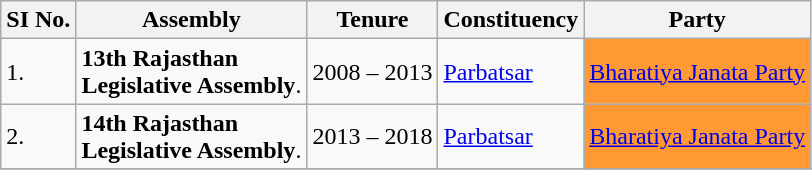<table class = "wikitable">
<tr>
<th>SI No.</th>
<th>Assembly</th>
<th>Tenure</th>
<th>Constituency</th>
<th>Party</th>
</tr>
<tr>
<td>1.</td>
<td><strong>13th Rajasthan<br>Legislative Assembly</strong>.</td>
<td>2008 – 2013</td>
<td><a href='#'>Parbatsar</a></td>
<td bgcolor=#FF9933><a href='#'>Bharatiya Janata Party</a></td>
</tr>
<tr>
<td>2.</td>
<td><strong>14th Rajasthan<br>Legislative Assembly</strong>.</td>
<td>2013 – 2018</td>
<td><a href='#'>Parbatsar</a></td>
<td bgcolor=#FF9933><a href='#'>Bharatiya Janata Party</a></td>
</tr>
<tr>
</tr>
</table>
